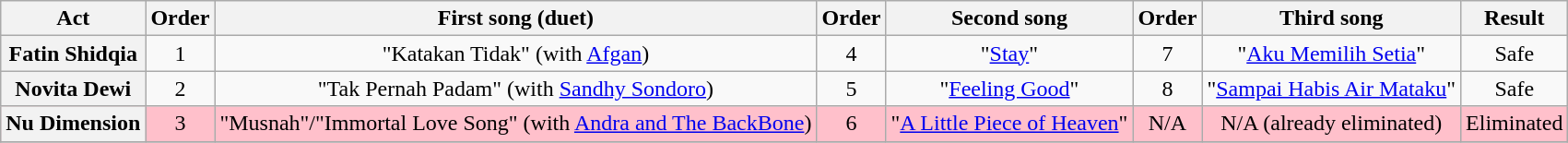<table class="wikitable plainrowheaders" style="text-align:center;">
<tr>
<th scope="col">Act</th>
<th scope="col">Order</th>
<th scope="col">First song (duet)</th>
<th scope="col">Order</th>
<th scope="col">Second song</th>
<th scope="col">Order</th>
<th scope="col">Third song</th>
<th scope="col">Result</th>
</tr>
<tr>
<th scope="row">Fatin Shidqia</th>
<td>1</td>
<td>"Katakan Tidak" (with <a href='#'>Afgan</a>)</td>
<td>4</td>
<td>"<a href='#'>Stay</a>"</td>
<td>7</td>
<td>"<a href='#'>Aku Memilih Setia</a>"</td>
<td>Safe</td>
</tr>
<tr>
<th scope="row">Novita Dewi</th>
<td>2</td>
<td>"Tak Pernah Padam" (with <a href='#'>Sandhy Sondoro</a>)</td>
<td>5</td>
<td>"<a href='#'>Feeling Good</a>"</td>
<td>8</td>
<td>"<a href='#'>Sampai Habis Air Mataku</a>"</td>
<td>Safe</td>
</tr>
<tr style="background:pink">
<th scope="row">Nu Dimension</th>
<td>3</td>
<td>"Musnah"/"Immortal Love Song" (with <a href='#'>Andra and The BackBone</a>)</td>
<td>6</td>
<td>"<a href='#'>A Little Piece of Heaven</a>"</td>
<td>N/A</td>
<td>N/A (already eliminated)</td>
<td>Eliminated</td>
</tr>
<tr>
</tr>
</table>
